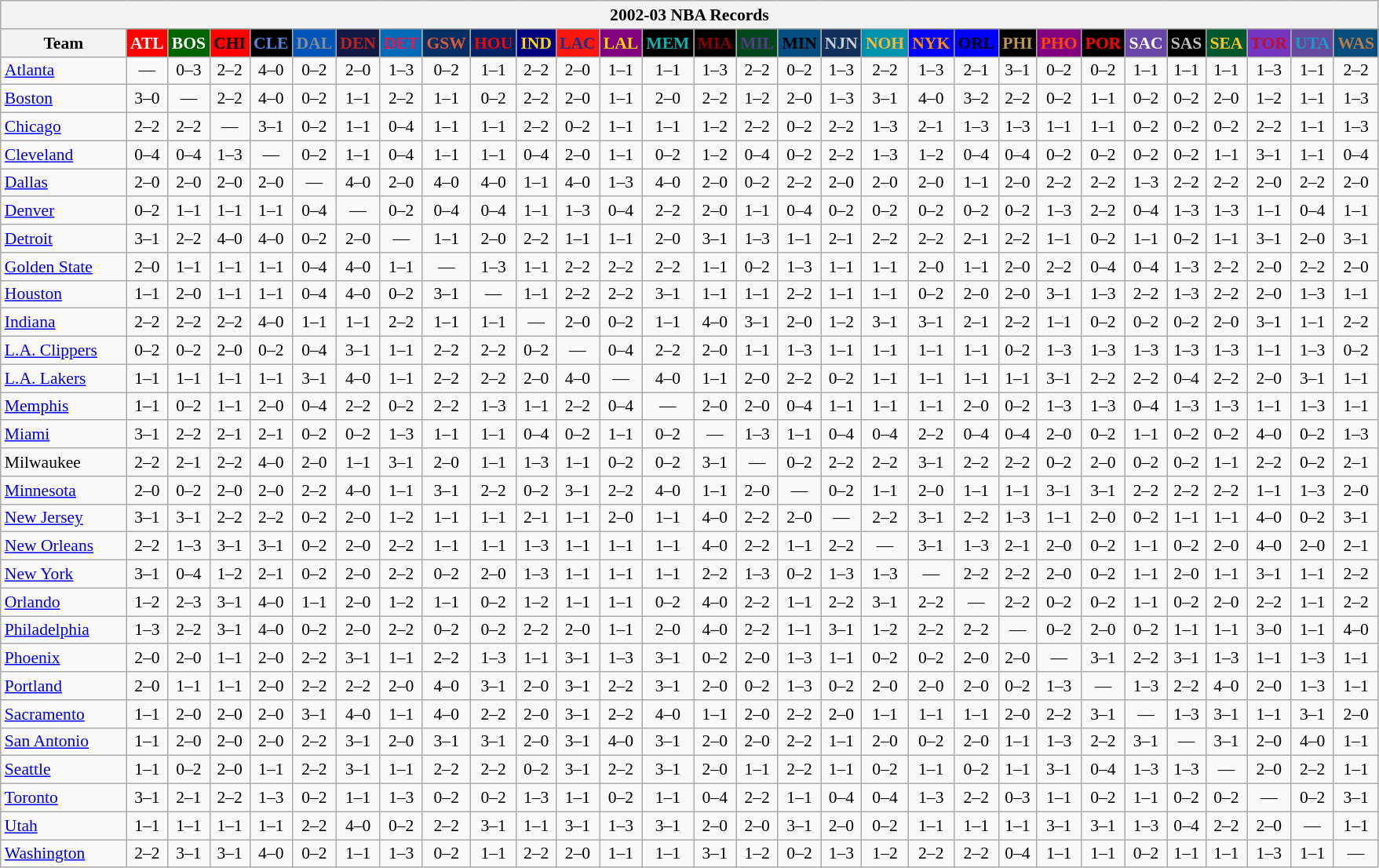<table class="wikitable" style="font-size:90%; text-align:center;">
<tr>
<th colspan=30>2002-03 NBA Records</th>
</tr>
<tr>
<th width=100>Team</th>
<th style="background:#FF0000;color:#FFFFFF;width=35">ATL</th>
<th style="background:#006400;color:#FFFFFF;width=35">BOS</th>
<th style="background:#FF0000;color:#000000;width=35">CHI</th>
<th style="background:#000000;color:#5787DC;width=35">CLE</th>
<th style="background:#0055BA;color:#898D8F;width=35">DAL</th>
<th style="background:#141A44;color:#BC2224;width=35">DEN</th>
<th style="background:#006BB7;color:#ED164B;width=35">DET</th>
<th style="background:#072E63;color:#DC5A34;width=35">GSW</th>
<th style="background:#002366;color:#FF0000;width=35">HOU</th>
<th style="background:#000080;color:#FFD700;width=35">IND</th>
<th style="background:#F9160D;color:#1A2E8B;width=35">LAC</th>
<th style="background:#800080;color:#FFD700;width=35">LAL</th>
<th style="background:#000000;color:#0CB2AC;width=35">MEM</th>
<th style="background:#000000;color:#8B0000;width=35">MIA</th>
<th style="background:#00471B;color:#5C378A;width=35">MIL</th>
<th style="background:#044D80;color:#000000;width=35">MIN</th>
<th style="background:#12305B;color:#C4CED4;width=35">NJN</th>
<th style="background:#0093B1;color:#FDB827;width=35">NOH</th>
<th style="background:#0000FF;color:#FF8C00;width=35">NYK</th>
<th style="background:#0000FF;color:#000000;width=35">ORL</th>
<th style="background:#000000;color:#BB9754;width=35">PHI</th>
<th style="background:#800080;color:#FF4500;width=35">PHO</th>
<th style="background:#000000;color:#FF0000;width=35">POR</th>
<th style="background:#6846A8;color:#FFFFFF;width=35">SAC</th>
<th style="background:#000000;color:#C0C0C0;width=35">SAS</th>
<th style="background:#005831;color:#FFC322;width=35">SEA</th>
<th style="background:#7436BF;color:#BE0F34;width=35">TOR</th>
<th style="background:#644A9C;color:#149BC7;width=35">UTA</th>
<th style="background:#044D7D;color:#BC7A44;width=35">WAS</th>
</tr>
<tr>
<td style="text-align:left;"><a href='#'>Atlanta</a></td>
<td>—</td>
<td>0–3</td>
<td>2–2</td>
<td>4–0</td>
<td>0–2</td>
<td>2–0</td>
<td>1–3</td>
<td>0–2</td>
<td>1–1</td>
<td>2–2</td>
<td>2–0</td>
<td>1–1</td>
<td>1–1</td>
<td>1–3</td>
<td>2–2</td>
<td>0–2</td>
<td>1–3</td>
<td>2–2</td>
<td>1–3</td>
<td>2–1</td>
<td>3–1</td>
<td>0–2</td>
<td>0–2</td>
<td>1–1</td>
<td>1–1</td>
<td>1–1</td>
<td>1–3</td>
<td>1–1</td>
<td>2–2</td>
</tr>
<tr>
<td style="text-align:left;"><a href='#'>Boston</a></td>
<td>3–0</td>
<td>—</td>
<td>2–2</td>
<td>4–0</td>
<td>0–2</td>
<td>1–1</td>
<td>2–2</td>
<td>1–1</td>
<td>0–2</td>
<td>2–2</td>
<td>2–0</td>
<td>1–1</td>
<td>2–0</td>
<td>2–2</td>
<td>1–2</td>
<td>2–0</td>
<td>1–3</td>
<td>3–1</td>
<td>4–0</td>
<td>3–2</td>
<td>2–2</td>
<td>0–2</td>
<td>1–1</td>
<td>0–2</td>
<td>0–2</td>
<td>2–0</td>
<td>1–2</td>
<td>1–1</td>
<td>1–3</td>
</tr>
<tr>
<td style="text-align:left;"><a href='#'>Chicago</a></td>
<td>2–2</td>
<td>2–2</td>
<td>—</td>
<td>3–1</td>
<td>0–2</td>
<td>1–1</td>
<td>0–4</td>
<td>1–1</td>
<td>1–1</td>
<td>2–2</td>
<td>0–2</td>
<td>1–1</td>
<td>1–1</td>
<td>1–2</td>
<td>2–2</td>
<td>0–2</td>
<td>2–2</td>
<td>1–3</td>
<td>2–1</td>
<td>1–3</td>
<td>1–3</td>
<td>1–1</td>
<td>1–1</td>
<td>0–2</td>
<td>0–2</td>
<td>0–2</td>
<td>2–2</td>
<td>1–1</td>
<td>1–3</td>
</tr>
<tr>
<td style="text-align:left;"><a href='#'>Cleveland</a></td>
<td>0–4</td>
<td>0–4</td>
<td>1–3</td>
<td>—</td>
<td>0–2</td>
<td>1–1</td>
<td>0–4</td>
<td>1–1</td>
<td>1–1</td>
<td>0–4</td>
<td>2–0</td>
<td>1–1</td>
<td>0–2</td>
<td>1–2</td>
<td>0–4</td>
<td>0–2</td>
<td>2–2</td>
<td>1–3</td>
<td>1–2</td>
<td>0–4</td>
<td>0–4</td>
<td>0–2</td>
<td>0–2</td>
<td>0–2</td>
<td>0–2</td>
<td>1–1</td>
<td>3–1</td>
<td>1–1</td>
<td>0–4</td>
</tr>
<tr>
<td style="text-align:left;"><a href='#'>Dallas</a></td>
<td>2–0</td>
<td>2–0</td>
<td>2–0</td>
<td>2–0</td>
<td>—</td>
<td>4–0</td>
<td>2–0</td>
<td>4–0</td>
<td>4–0</td>
<td>1–1</td>
<td>4–0</td>
<td>1–3</td>
<td>4–0</td>
<td>2–0</td>
<td>0–2</td>
<td>2–2</td>
<td>2–0</td>
<td>2–0</td>
<td>2–0</td>
<td>1–1</td>
<td>2–0</td>
<td>2–2</td>
<td>2–2</td>
<td>1–3</td>
<td>2–2</td>
<td>2–2</td>
<td>2–0</td>
<td>2–2</td>
<td>2–0</td>
</tr>
<tr>
<td style="text-align:left;"><a href='#'>Denver</a></td>
<td>0–2</td>
<td>1–1</td>
<td>1–1</td>
<td>1–1</td>
<td>0–4</td>
<td>—</td>
<td>0–2</td>
<td>0–4</td>
<td>0–4</td>
<td>1–1</td>
<td>1–3</td>
<td>0–4</td>
<td>2–2</td>
<td>2–0</td>
<td>1–1</td>
<td>0–4</td>
<td>0–2</td>
<td>0–2</td>
<td>0–2</td>
<td>0–2</td>
<td>0–2</td>
<td>1–3</td>
<td>2–2</td>
<td>0–4</td>
<td>1–3</td>
<td>1–3</td>
<td>1–1</td>
<td>0–4</td>
<td>1–1</td>
</tr>
<tr>
<td style="text-align:left;"><a href='#'>Detroit</a></td>
<td>3–1</td>
<td>2–2</td>
<td>4–0</td>
<td>4–0</td>
<td>0–2</td>
<td>2–0</td>
<td>—</td>
<td>1–1</td>
<td>2–0</td>
<td>2–2</td>
<td>1–1</td>
<td>1–1</td>
<td>2–0</td>
<td>3–1</td>
<td>1–3</td>
<td>1–1</td>
<td>2–1</td>
<td>2–2</td>
<td>2–2</td>
<td>2–1</td>
<td>2–2</td>
<td>1–1</td>
<td>0–2</td>
<td>1–1</td>
<td>0–2</td>
<td>1–1</td>
<td>3–1</td>
<td>2–0</td>
<td>3–1</td>
</tr>
<tr>
<td style="text-align:left;"><a href='#'>Golden State</a></td>
<td>2–0</td>
<td>1–1</td>
<td>1–1</td>
<td>1–1</td>
<td>0–4</td>
<td>4–0</td>
<td>1–1</td>
<td>—</td>
<td>1–3</td>
<td>1–1</td>
<td>2–2</td>
<td>2–2</td>
<td>2–2</td>
<td>1–1</td>
<td>0–2</td>
<td>1–3</td>
<td>1–1</td>
<td>1–1</td>
<td>2–0</td>
<td>1–1</td>
<td>2–0</td>
<td>2–2</td>
<td>0–4</td>
<td>0–4</td>
<td>1–3</td>
<td>2–2</td>
<td>2–0</td>
<td>2–2</td>
<td>2–0</td>
</tr>
<tr>
<td style="text-align:left;"><a href='#'>Houston</a></td>
<td>1–1</td>
<td>2–0</td>
<td>1–1</td>
<td>1–1</td>
<td>0–4</td>
<td>4–0</td>
<td>0–2</td>
<td>3–1</td>
<td>—</td>
<td>1–1</td>
<td>2–2</td>
<td>2–2</td>
<td>3–1</td>
<td>1–1</td>
<td>1–1</td>
<td>2–2</td>
<td>1–1</td>
<td>1–1</td>
<td>0–2</td>
<td>2–0</td>
<td>2–0</td>
<td>3–1</td>
<td>1–3</td>
<td>2–2</td>
<td>1–3</td>
<td>2–2</td>
<td>2–0</td>
<td>1–3</td>
<td>1–1</td>
</tr>
<tr>
<td style="text-align:left;"><a href='#'>Indiana</a></td>
<td>2–2</td>
<td>2–2</td>
<td>2–2</td>
<td>4–0</td>
<td>1–1</td>
<td>1–1</td>
<td>2–2</td>
<td>1–1</td>
<td>1–1</td>
<td>—</td>
<td>2–0</td>
<td>0–2</td>
<td>1–1</td>
<td>4–0</td>
<td>3–1</td>
<td>2–0</td>
<td>1–2</td>
<td>3–1</td>
<td>3–1</td>
<td>2–1</td>
<td>2–2</td>
<td>1–1</td>
<td>0–2</td>
<td>0–2</td>
<td>0–2</td>
<td>2–0</td>
<td>3–1</td>
<td>1–1</td>
<td>2–2</td>
</tr>
<tr>
<td style="text-align:left;"><a href='#'>L.A. Clippers</a></td>
<td>0–2</td>
<td>0–2</td>
<td>2–0</td>
<td>0–2</td>
<td>0–4</td>
<td>3–1</td>
<td>1–1</td>
<td>2–2</td>
<td>2–2</td>
<td>0–2</td>
<td>—</td>
<td>0–4</td>
<td>2–2</td>
<td>2–0</td>
<td>1–1</td>
<td>1–3</td>
<td>1–1</td>
<td>1–1</td>
<td>1–1</td>
<td>1–1</td>
<td>0–2</td>
<td>1–3</td>
<td>1–3</td>
<td>1–3</td>
<td>1–3</td>
<td>1–3</td>
<td>1–1</td>
<td>1–3</td>
<td>0–2</td>
</tr>
<tr>
<td style="text-align:left;"><a href='#'>L.A. Lakers</a></td>
<td>1–1</td>
<td>1–1</td>
<td>1–1</td>
<td>1–1</td>
<td>3–1</td>
<td>4–0</td>
<td>1–1</td>
<td>2–2</td>
<td>2–2</td>
<td>2–0</td>
<td>4–0</td>
<td>—</td>
<td>4–0</td>
<td>1–1</td>
<td>2–0</td>
<td>2–2</td>
<td>0–2</td>
<td>1–1</td>
<td>1–1</td>
<td>1–1</td>
<td>1–1</td>
<td>3–1</td>
<td>2–2</td>
<td>2–2</td>
<td>0–4</td>
<td>2–2</td>
<td>2–0</td>
<td>3–1</td>
<td>1–1</td>
</tr>
<tr>
<td style="text-align:left;"><a href='#'>Memphis</a></td>
<td>1–1</td>
<td>0–2</td>
<td>1–1</td>
<td>2–0</td>
<td>0–4</td>
<td>2–2</td>
<td>0–2</td>
<td>2–2</td>
<td>1–3</td>
<td>1–1</td>
<td>2–2</td>
<td>0–4</td>
<td>—</td>
<td>2–0</td>
<td>2–0</td>
<td>0–4</td>
<td>1–1</td>
<td>1–1</td>
<td>1–1</td>
<td>2–0</td>
<td>0–2</td>
<td>1–3</td>
<td>1–3</td>
<td>0–4</td>
<td>1–3</td>
<td>1–3</td>
<td>1–1</td>
<td>1–3</td>
<td>1–1</td>
</tr>
<tr>
<td style="text-align:left;"><a href='#'>Miami</a></td>
<td>3–1</td>
<td>2–2</td>
<td>2–1</td>
<td>2–1</td>
<td>0–2</td>
<td>0–2</td>
<td>1–3</td>
<td>1–1</td>
<td>1–1</td>
<td>0–4</td>
<td>0–2</td>
<td>1–1</td>
<td>0–2</td>
<td>—</td>
<td>1–3</td>
<td>1–1</td>
<td>0–4</td>
<td>0–4</td>
<td>2–2</td>
<td>0–4</td>
<td>0–4</td>
<td>2–0</td>
<td>0–2</td>
<td>1–1</td>
<td>0–2</td>
<td>0–2</td>
<td>4–0</td>
<td>0–2</td>
<td>1–3</td>
</tr>
<tr>
<td style="text-align:left;">Milwaukee</td>
<td>2–2</td>
<td>2–1</td>
<td>2–2</td>
<td>4–0</td>
<td>2–0</td>
<td>1–1</td>
<td>3–1</td>
<td>2–0</td>
<td>1–1</td>
<td>1–3</td>
<td>1–1</td>
<td>0–2</td>
<td>0–2</td>
<td>3–1</td>
<td>—</td>
<td>0–2</td>
<td>2–2</td>
<td>2–2</td>
<td>3–1</td>
<td>2–2</td>
<td>2–2</td>
<td>0–2</td>
<td>2–0</td>
<td>0–2</td>
<td>0–2</td>
<td>1–1</td>
<td>2–2</td>
<td>0–2</td>
<td>2–1</td>
</tr>
<tr>
<td style="text-align:left;"><a href='#'>Minnesota</a></td>
<td>2–0</td>
<td>0–2</td>
<td>2–0</td>
<td>2–0</td>
<td>2–2</td>
<td>4–0</td>
<td>1–1</td>
<td>3–1</td>
<td>2–2</td>
<td>0–2</td>
<td>3–1</td>
<td>2–2</td>
<td>4–0</td>
<td>1–1</td>
<td>2–0</td>
<td>—</td>
<td>0–2</td>
<td>1–1</td>
<td>2–0</td>
<td>1–1</td>
<td>1–1</td>
<td>3–1</td>
<td>3–1</td>
<td>2–2</td>
<td>2–2</td>
<td>2–2</td>
<td>1–1</td>
<td>1–3</td>
<td>2–0</td>
</tr>
<tr>
<td style="text-align:left;"><a href='#'>New Jersey</a></td>
<td>3–1</td>
<td>3–1</td>
<td>2–2</td>
<td>2–2</td>
<td>0–2</td>
<td>2–0</td>
<td>1–2</td>
<td>1–1</td>
<td>1–1</td>
<td>2–1</td>
<td>1–1</td>
<td>2–0</td>
<td>1–1</td>
<td>4–0</td>
<td>2–2</td>
<td>2–0</td>
<td>—</td>
<td>2–2</td>
<td>3–1</td>
<td>2–2</td>
<td>1–3</td>
<td>1–1</td>
<td>2–0</td>
<td>0–2</td>
<td>1–1</td>
<td>1–1</td>
<td>4–0</td>
<td>0–2</td>
<td>3–1</td>
</tr>
<tr>
<td style="text-align:left;"><a href='#'>New Orleans</a></td>
<td>2–2</td>
<td>1–3</td>
<td>3–1</td>
<td>3–1</td>
<td>0–2</td>
<td>2–0</td>
<td>2–2</td>
<td>1–1</td>
<td>1–1</td>
<td>1–3</td>
<td>1–1</td>
<td>1–1</td>
<td>1–1</td>
<td>4–0</td>
<td>2–2</td>
<td>1–1</td>
<td>2–2</td>
<td>—</td>
<td>3–1</td>
<td>1–3</td>
<td>2–1</td>
<td>2–0</td>
<td>0–2</td>
<td>1–1</td>
<td>0–2</td>
<td>2–0</td>
<td>4–0</td>
<td>2–0</td>
<td>2–1</td>
</tr>
<tr>
<td style="text-align:left;"><a href='#'>New York</a></td>
<td>3–1</td>
<td>0–4</td>
<td>1–2</td>
<td>2–1</td>
<td>0–2</td>
<td>2–0</td>
<td>2–2</td>
<td>0–2</td>
<td>2–0</td>
<td>1–3</td>
<td>1–1</td>
<td>1–1</td>
<td>1–1</td>
<td>2–2</td>
<td>1–3</td>
<td>0–2</td>
<td>1–3</td>
<td>1–3</td>
<td>—</td>
<td>2–2</td>
<td>2–2</td>
<td>2–0</td>
<td>0–2</td>
<td>1–1</td>
<td>2–0</td>
<td>1–1</td>
<td>3–1</td>
<td>1–1</td>
<td>2–2</td>
</tr>
<tr>
<td style="text-align:left;"><a href='#'>Orlando</a></td>
<td>1–2</td>
<td>2–3</td>
<td>3–1</td>
<td>4–0</td>
<td>1–1</td>
<td>2–0</td>
<td>1–2</td>
<td>1–1</td>
<td>0–2</td>
<td>1–2</td>
<td>1–1</td>
<td>1–1</td>
<td>0–2</td>
<td>4–0</td>
<td>2–2</td>
<td>1–1</td>
<td>2–2</td>
<td>3–1</td>
<td>2–2</td>
<td>—</td>
<td>2–2</td>
<td>0–2</td>
<td>0–2</td>
<td>1–1</td>
<td>0–2</td>
<td>2–0</td>
<td>2–2</td>
<td>1–1</td>
<td>2–2</td>
</tr>
<tr>
<td style="text-align:left;"><a href='#'>Philadelphia</a></td>
<td>1–3</td>
<td>2–2</td>
<td>3–1</td>
<td>4–0</td>
<td>0–2</td>
<td>2–0</td>
<td>2–2</td>
<td>0–2</td>
<td>0–2</td>
<td>2–2</td>
<td>2–0</td>
<td>1–1</td>
<td>2–0</td>
<td>4–0</td>
<td>2–2</td>
<td>1–1</td>
<td>3–1</td>
<td>1–2</td>
<td>2–2</td>
<td>2–2</td>
<td>—</td>
<td>0–2</td>
<td>2–0</td>
<td>0–2</td>
<td>1–1</td>
<td>1–1</td>
<td>3–0</td>
<td>1–1</td>
<td>4–0</td>
</tr>
<tr>
<td style="text-align:left;"><a href='#'>Phoenix</a></td>
<td>2–0</td>
<td>2–0</td>
<td>1–1</td>
<td>2–0</td>
<td>2–2</td>
<td>3–1</td>
<td>1–1</td>
<td>2–2</td>
<td>1–3</td>
<td>1–1</td>
<td>3–1</td>
<td>1–3</td>
<td>3–1</td>
<td>0–2</td>
<td>2–0</td>
<td>1–3</td>
<td>1–1</td>
<td>0–2</td>
<td>0–2</td>
<td>2–0</td>
<td>2–0</td>
<td>—</td>
<td>3–1</td>
<td>2–2</td>
<td>3–1</td>
<td>1–3</td>
<td>1–1</td>
<td>1–3</td>
<td>1–1</td>
</tr>
<tr>
<td style="text-align:left;"><a href='#'>Portland</a></td>
<td>2–0</td>
<td>1–1</td>
<td>1–1</td>
<td>2–0</td>
<td>2–2</td>
<td>2–2</td>
<td>2–0</td>
<td>4–0</td>
<td>3–1</td>
<td>2–0</td>
<td>3–1</td>
<td>2–2</td>
<td>3–1</td>
<td>2–0</td>
<td>0–2</td>
<td>1–3</td>
<td>0–2</td>
<td>2–0</td>
<td>2–0</td>
<td>2–0</td>
<td>0–2</td>
<td>1–3</td>
<td>—</td>
<td>1–3</td>
<td>2–2</td>
<td>4–0</td>
<td>2–0</td>
<td>1–3</td>
<td>1–1</td>
</tr>
<tr>
<td style="text-align:left;"><a href='#'>Sacramento</a></td>
<td>1–1</td>
<td>2–0</td>
<td>2–0</td>
<td>2–0</td>
<td>3–1</td>
<td>4–0</td>
<td>1–1</td>
<td>4–0</td>
<td>2–2</td>
<td>2–0</td>
<td>3–1</td>
<td>2–2</td>
<td>4–0</td>
<td>1–1</td>
<td>2–0</td>
<td>2–2</td>
<td>2–0</td>
<td>1–1</td>
<td>1–1</td>
<td>1–1</td>
<td>2–0</td>
<td>2–2</td>
<td>3–1</td>
<td>—</td>
<td>1–3</td>
<td>3–1</td>
<td>1–1</td>
<td>3–1</td>
<td>2–0</td>
</tr>
<tr>
<td style="text-align:left;"><a href='#'>San Antonio</a></td>
<td>1–1</td>
<td>2–0</td>
<td>2–0</td>
<td>2–0</td>
<td>2–2</td>
<td>3–1</td>
<td>2–0</td>
<td>3–1</td>
<td>3–1</td>
<td>2–0</td>
<td>3–1</td>
<td>4–0</td>
<td>3–1</td>
<td>2–0</td>
<td>2–0</td>
<td>2–2</td>
<td>1–1</td>
<td>2–0</td>
<td>0–2</td>
<td>2–0</td>
<td>1–1</td>
<td>1–3</td>
<td>2–2</td>
<td>3–1</td>
<td>—</td>
<td>3–1</td>
<td>2–0</td>
<td>4–0</td>
<td>1–1</td>
</tr>
<tr>
<td style="text-align:left;"><a href='#'>Seattle</a></td>
<td>1–1</td>
<td>0–2</td>
<td>2–0</td>
<td>1–1</td>
<td>2–2</td>
<td>3–1</td>
<td>1–1</td>
<td>2–2</td>
<td>2–2</td>
<td>0–2</td>
<td>3–1</td>
<td>2–2</td>
<td>3–1</td>
<td>2–0</td>
<td>1–1</td>
<td>2–2</td>
<td>1–1</td>
<td>0–2</td>
<td>1–1</td>
<td>0–2</td>
<td>1–1</td>
<td>3–1</td>
<td>0–4</td>
<td>1–3</td>
<td>1–3</td>
<td>—</td>
<td>2–0</td>
<td>2–2</td>
<td>1–1</td>
</tr>
<tr>
<td style="text-align:left;"><a href='#'>Toronto</a></td>
<td>3–1</td>
<td>2–1</td>
<td>2–2</td>
<td>1–3</td>
<td>0–2</td>
<td>1–1</td>
<td>1–3</td>
<td>0–2</td>
<td>0–2</td>
<td>1–3</td>
<td>1–1</td>
<td>0–2</td>
<td>1–1</td>
<td>0–4</td>
<td>2–2</td>
<td>1–1</td>
<td>0–4</td>
<td>0–4</td>
<td>1–3</td>
<td>2–2</td>
<td>0–3</td>
<td>1–1</td>
<td>0–2</td>
<td>1–1</td>
<td>0–2</td>
<td>0–2</td>
<td>—</td>
<td>0–2</td>
<td>3–1</td>
</tr>
<tr>
<td style="text-align:left;"><a href='#'>Utah</a></td>
<td>1–1</td>
<td>1–1</td>
<td>1–1</td>
<td>1–1</td>
<td>2–2</td>
<td>4–0</td>
<td>0–2</td>
<td>2–2</td>
<td>3–1</td>
<td>1–1</td>
<td>3–1</td>
<td>1–3</td>
<td>3–1</td>
<td>2–0</td>
<td>2–0</td>
<td>3–1</td>
<td>2–0</td>
<td>0–2</td>
<td>1–1</td>
<td>1–1</td>
<td>1–1</td>
<td>3–1</td>
<td>3–1</td>
<td>1–3</td>
<td>0–4</td>
<td>2–2</td>
<td>2–0</td>
<td>—</td>
<td>1–1</td>
</tr>
<tr>
<td style="text-align:left;"><a href='#'>Washington</a></td>
<td>2–2</td>
<td>3–1</td>
<td>3–1</td>
<td>4–0</td>
<td>0–2</td>
<td>1–1</td>
<td>1–3</td>
<td>0–2</td>
<td>1–1</td>
<td>2–2</td>
<td>2–0</td>
<td>1–1</td>
<td>1–1</td>
<td>3–1</td>
<td>1–2</td>
<td>0–2</td>
<td>1–3</td>
<td>1–2</td>
<td>2–2</td>
<td>2–2</td>
<td>0–4</td>
<td>1–1</td>
<td>1–1</td>
<td>0–2</td>
<td>1–1</td>
<td>1–1</td>
<td>1–3</td>
<td>1–1</td>
<td>—</td>
</tr>
</table>
